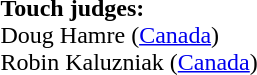<table style="width:100%">
<tr>
<td><br><strong>Touch judges:</strong>
<br> Doug Hamre (<a href='#'>Canada</a>)
<br> Robin Kaluzniak (<a href='#'>Canada</a>)</td>
</tr>
</table>
